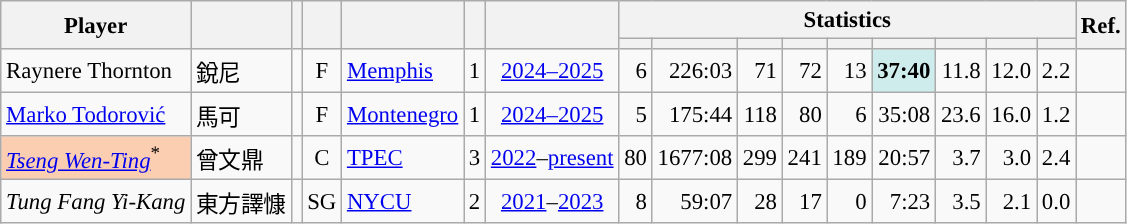<table class="wikitable sortable" style="font-size:95%; text-align:right;">
<tr>
<th rowspan="2">Player</th>
<th rowspan="2"></th>
<th rowspan="2"></th>
<th rowspan="2"></th>
<th rowspan="2"></th>
<th rowspan="2"></th>
<th rowspan="2"></th>
<th colspan="9">Statistics</th>
<th rowspan="2">Ref.</th>
</tr>
<tr>
<th></th>
<th></th>
<th></th>
<th></th>
<th></th>
<th></th>
<th></th>
<th></th>
<th></th>
</tr>
<tr>
<td align="left">Raynere Thornton</td>
<td align="left">銳尼</td>
<td align="center"></td>
<td align="center">F</td>
<td align="left"><a href='#'>Memphis</a></td>
<td align="center">1</td>
<td align="center"><a href='#'>2024–2025</a></td>
<td>6</td>
<td>226:03</td>
<td>71</td>
<td>72</td>
<td>13</td>
<td bgcolor="#CFECEC"><strong>37:40</strong></td>
<td>11.8</td>
<td>12.0</td>
<td>2.2</td>
<td align="center"></td>
</tr>
<tr>
<td align="left"><a href='#'>Marko Todorović</a></td>
<td align="left">馬可</td>
<td align="center"></td>
<td align="center">F</td>
<td align="left"><a href='#'>Montenegro</a></td>
<td align="center">1</td>
<td align="center"><a href='#'>2024–2025</a></td>
<td>5</td>
<td>175:44</td>
<td>118</td>
<td>80</td>
<td>6</td>
<td>35:08</td>
<td>23.6</td>
<td>16.0</td>
<td>1.2</td>
<td align="center"></td>
</tr>
<tr>
<td align="left" bgcolor="#FBCEB1"><em><a href='#'>Tseng Wen-Ting</a></em><sup>*</sup></td>
<td align="left">曾文鼎</td>
<td align="center"></td>
<td align="center">C</td>
<td align="left"><a href='#'>TPEC</a></td>
<td align="center">3</td>
<td align="center"><a href='#'>2022</a>–<a href='#'>present</a></td>
<td>80</td>
<td>1677:08</td>
<td>299</td>
<td>241</td>
<td>189</td>
<td>20:57</td>
<td>3.7</td>
<td>3.0</td>
<td>2.4</td>
<td align="center"></td>
</tr>
<tr>
<td align="left"><em>Tung Fang Yi-Kang</em></td>
<td align="left">東方譯慷</td>
<td align="center"></td>
<td align="center">SG</td>
<td align="left"><a href='#'>NYCU</a></td>
<td align="center">2</td>
<td align="center"><a href='#'>2021</a>–<a href='#'>2023</a></td>
<td>8</td>
<td>59:07</td>
<td>28</td>
<td>17</td>
<td>0</td>
<td>7:23</td>
<td>3.5</td>
<td>2.1</td>
<td>0.0</td>
<td align="center"></td>
</tr>
</table>
